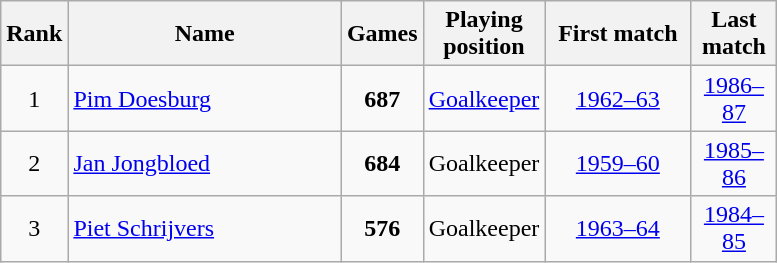<table class="wikitable sortable" style="text-align: center">
<tr>
<th style="width:20px;" abbr="Position">Rank</th>
<th width=175>Name</th>
<th style="width:40px;" abbr="Goals">Games</th>
<th style="width:50px;" abbr="Position">Playing position</th>
<th style="width:90px;" abbr="Season">First match</th>
<th style="width:50px;" abbr="Season">Last match</th>
</tr>
<tr>
<td>1</td>
<td style="text-align:left;"> <a href='#'>Pim Doesburg</a></td>
<td><strong>687</strong></td>
<td><a href='#'>Goalkeeper</a></td>
<td><a href='#'>1962–63</a></td>
<td><a href='#'>1986–87</a></td>
</tr>
<tr>
<td>2</td>
<td style="text-align:left;"> <a href='#'>Jan Jongbloed</a></td>
<td><strong>684</strong></td>
<td>Goalkeeper</td>
<td><a href='#'>1959–60</a></td>
<td><a href='#'>1985–86</a></td>
</tr>
<tr>
<td>3</td>
<td style="text-align:left;"> <a href='#'>Piet Schrijvers</a></td>
<td><strong>576</strong></td>
<td>Goalkeeper</td>
<td><a href='#'>1963–64</a></td>
<td><a href='#'>1984–85</a></td>
</tr>
</table>
